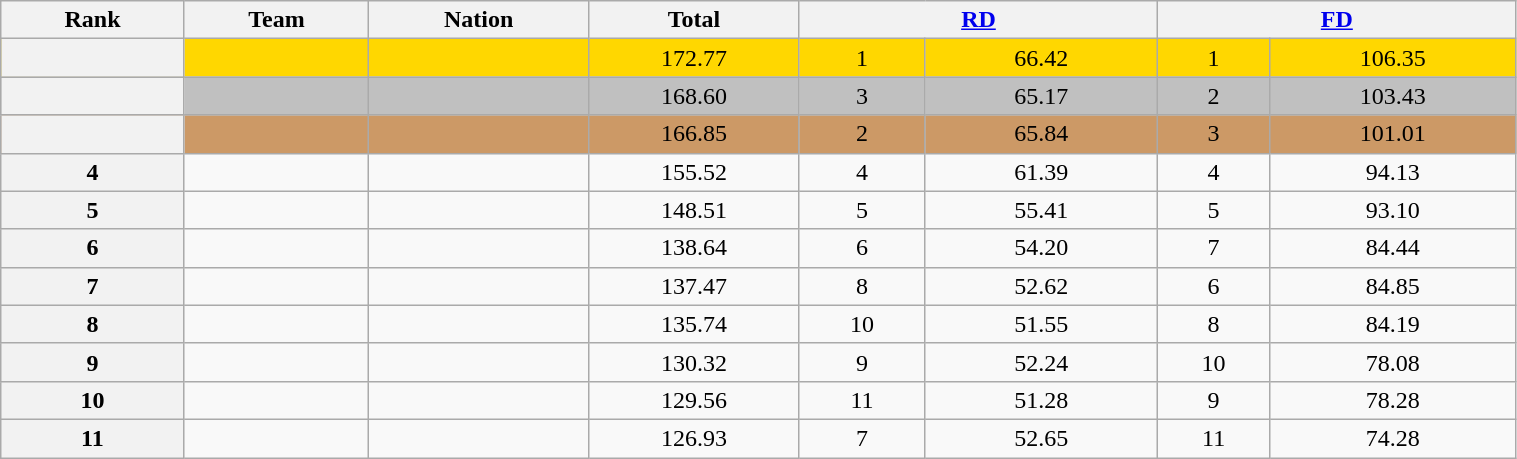<table class="wikitable sortable" style="text-align:center; width:80%">
<tr>
<th scope="col">Rank</th>
<th scope="col">Team</th>
<th scope="col">Nation</th>
<th scope="col">Total</th>
<th scope="col" colspan="2" width="80px"><a href='#'>RD</a></th>
<th scope="col" colspan="2" width="80px"><a href='#'>FD</a></th>
</tr>
<tr bgcolor="gold">
<th scope="row"></th>
<td align="left"></td>
<td align="left"></td>
<td align="center">172.77</td>
<td align="center">1</td>
<td align="center">66.42</td>
<td align="center">1</td>
<td align="center">106.35</td>
</tr>
<tr bgcolor="silver">
<th scope="row"></th>
<td align="left"></td>
<td align="left"></td>
<td align="center">168.60</td>
<td align="center">3</td>
<td align="center">65.17</td>
<td align="center">2</td>
<td align="center">103.43</td>
</tr>
<tr bgcolor="#cc9966">
<th scope="row"></th>
<td align="left"></td>
<td align="left"></td>
<td align="center">166.85</td>
<td align="center">2</td>
<td align="center">65.84</td>
<td align="center">3</td>
<td align="center">101.01</td>
</tr>
<tr>
<th scope="row">4</th>
<td align="left"></td>
<td align="left"></td>
<td align="center">155.52</td>
<td align="center">4</td>
<td align="center">61.39</td>
<td align="center">4</td>
<td align="center">94.13</td>
</tr>
<tr>
<th scope="row">5</th>
<td align="left"></td>
<td align="left"></td>
<td align="center">148.51</td>
<td align="center">5</td>
<td align="center">55.41</td>
<td align="center">5</td>
<td align="center">93.10</td>
</tr>
<tr>
<th scope="row">6</th>
<td align="left"></td>
<td align="left"></td>
<td align="center">138.64</td>
<td align="center">6</td>
<td align="center">54.20</td>
<td align="center">7</td>
<td align="center">84.44</td>
</tr>
<tr>
<th scope="row">7</th>
<td align="left"></td>
<td align="left"></td>
<td align="center">137.47</td>
<td align="center">8</td>
<td align="center">52.62</td>
<td align="center">6</td>
<td align="center">84.85</td>
</tr>
<tr>
<th scope="row">8</th>
<td align="left"></td>
<td align="left"></td>
<td align="center">135.74</td>
<td align="center">10</td>
<td align="center">51.55</td>
<td align="center">8</td>
<td align="center">84.19</td>
</tr>
<tr>
<th scope="row">9</th>
<td align="left"></td>
<td align="left"></td>
<td align="center">130.32</td>
<td align="center">9</td>
<td align="center">52.24</td>
<td align="center">10</td>
<td align="center">78.08</td>
</tr>
<tr>
<th scope="row">10</th>
<td align="left"></td>
<td align="left"></td>
<td align="center">129.56</td>
<td align="center">11</td>
<td align="center">51.28</td>
<td align="center">9</td>
<td align="center">78.28</td>
</tr>
<tr>
<th scope="row">11</th>
<td align="left"></td>
<td align="left"></td>
<td align="center">126.93</td>
<td align="center">7</td>
<td align="center">52.65</td>
<td align="center">11</td>
<td align="center">74.28</td>
</tr>
</table>
